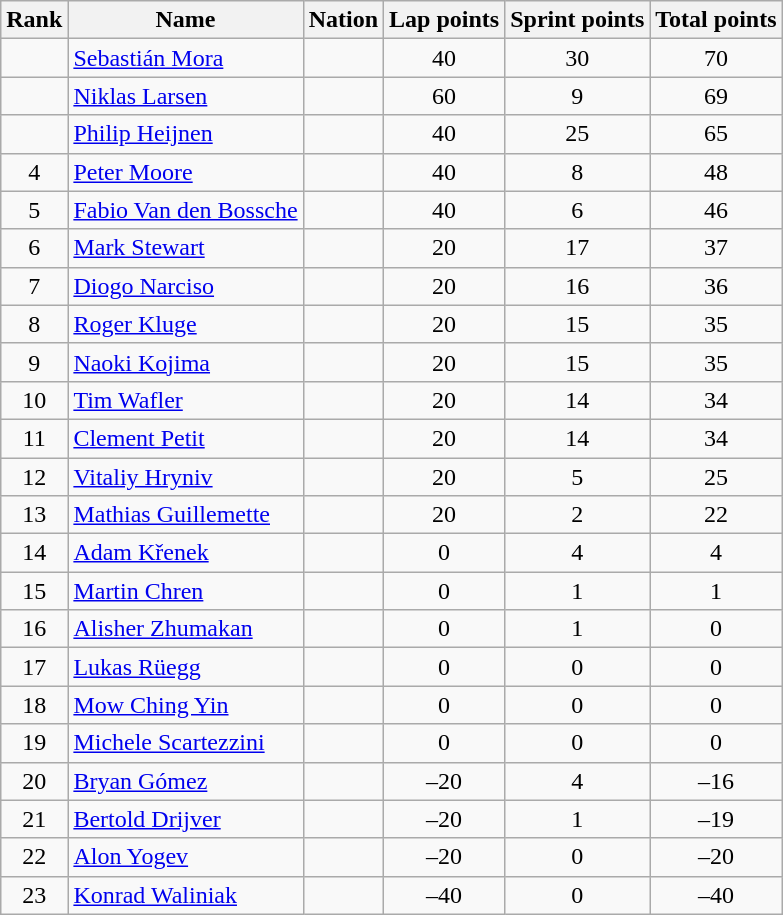<table class="wikitable sortable" style="text-align:center">
<tr>
<th>Rank</th>
<th>Name</th>
<th>Nation</th>
<th>Lap points</th>
<th>Sprint points</th>
<th>Total points</th>
</tr>
<tr>
<td></td>
<td align=left><a href='#'>Sebastián Mora</a></td>
<td align=left></td>
<td>40</td>
<td>30</td>
<td>70</td>
</tr>
<tr>
<td></td>
<td align=left><a href='#'>Niklas Larsen</a></td>
<td align=left></td>
<td>60</td>
<td>9</td>
<td>69</td>
</tr>
<tr>
<td></td>
<td align=left><a href='#'>Philip Heijnen</a></td>
<td align=left></td>
<td>40</td>
<td>25</td>
<td>65</td>
</tr>
<tr>
<td>4</td>
<td align=left><a href='#'>Peter Moore</a></td>
<td align=left></td>
<td>40</td>
<td>8</td>
<td>48</td>
</tr>
<tr>
<td>5</td>
<td align=left><a href='#'>Fabio Van den Bossche</a></td>
<td align=left></td>
<td>40</td>
<td>6</td>
<td>46</td>
</tr>
<tr>
<td>6</td>
<td align=left><a href='#'>Mark Stewart</a></td>
<td align=left></td>
<td>20</td>
<td>17</td>
<td>37</td>
</tr>
<tr>
<td>7</td>
<td align=left><a href='#'>Diogo Narciso</a></td>
<td align=left></td>
<td>20</td>
<td>16</td>
<td>36</td>
</tr>
<tr>
<td>8</td>
<td align=left><a href='#'>Roger Kluge</a></td>
<td align=left></td>
<td>20</td>
<td>15</td>
<td>35</td>
</tr>
<tr>
<td>9</td>
<td align=left><a href='#'>Naoki Kojima</a></td>
<td align=left></td>
<td>20</td>
<td>15</td>
<td>35</td>
</tr>
<tr>
<td>10</td>
<td align=left><a href='#'>Tim Wafler</a></td>
<td align=left></td>
<td>20</td>
<td>14</td>
<td>34</td>
</tr>
<tr>
<td>11</td>
<td align=left><a href='#'>Clement Petit</a></td>
<td align=left></td>
<td>20</td>
<td>14</td>
<td>34</td>
</tr>
<tr>
<td>12</td>
<td align=left><a href='#'>Vitaliy Hryniv</a></td>
<td align=left></td>
<td>20</td>
<td>5</td>
<td>25</td>
</tr>
<tr>
<td>13</td>
<td align=left><a href='#'>Mathias Guillemette</a></td>
<td align=left></td>
<td>20</td>
<td>2</td>
<td>22</td>
</tr>
<tr>
<td>14</td>
<td align=left><a href='#'>Adam Křenek</a></td>
<td align=left></td>
<td>0</td>
<td>4</td>
<td>4</td>
</tr>
<tr>
<td>15</td>
<td align=left><a href='#'>Martin Chren</a></td>
<td align=left></td>
<td>0</td>
<td>1</td>
<td>1</td>
</tr>
<tr>
<td>16</td>
<td align=left><a href='#'>Alisher Zhumakan</a></td>
<td align=left></td>
<td>0</td>
<td>1</td>
<td>0</td>
</tr>
<tr>
<td>17</td>
<td align=left><a href='#'>Lukas Rüegg</a></td>
<td align=left></td>
<td>0</td>
<td>0</td>
<td>0</td>
</tr>
<tr>
<td>18</td>
<td align=left><a href='#'>Mow Ching Yin</a></td>
<td align=left></td>
<td>0</td>
<td>0</td>
<td>0</td>
</tr>
<tr>
<td>19</td>
<td align=left><a href='#'>Michele Scartezzini</a></td>
<td align=left></td>
<td>0</td>
<td>0</td>
<td>0</td>
</tr>
<tr>
<td>20</td>
<td align=left><a href='#'>Bryan Gómez</a></td>
<td align=left></td>
<td>–20</td>
<td>4</td>
<td>–16</td>
</tr>
<tr>
<td>21</td>
<td align=left><a href='#'>Bertold Drijver</a></td>
<td align=left></td>
<td>–20</td>
<td>1</td>
<td>–19</td>
</tr>
<tr>
<td>22</td>
<td align=left><a href='#'>Alon Yogev</a></td>
<td align=left></td>
<td>–20</td>
<td>0</td>
<td>–20</td>
</tr>
<tr>
<td>23</td>
<td align=left><a href='#'>Konrad Waliniak</a></td>
<td align=left></td>
<td>–40</td>
<td>0</td>
<td>–40</td>
</tr>
</table>
